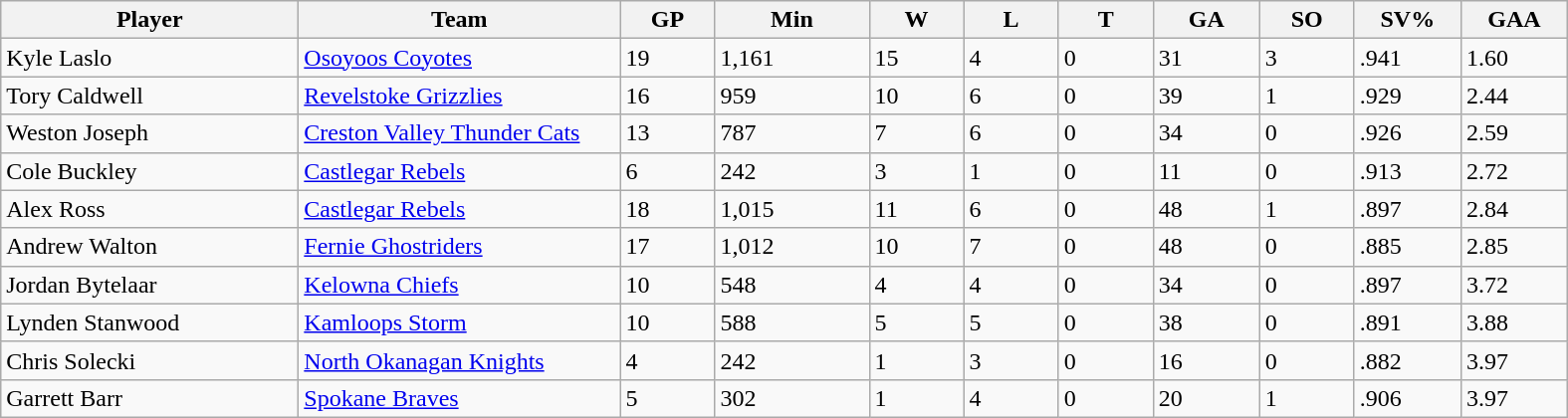<table class="wikitable sortable">
<tr>
<th style="width: 12em;">Player</th>
<th style="width: 13em;">Team</th>
<th style="width: 3.5em;">GP</th>
<th style="width: 6em;">Min</th>
<th style="width: 3.5em;">W</th>
<th style="width: 3.5em;">L</th>
<th style="width: 3.5em;">T</th>
<th style="width: 4em;">GA</th>
<th style="width: 3.5em;">SO</th>
<th style="width: 4em;">SV%</th>
<th style="width: 4em;">GAA</th>
</tr>
<tr>
<td sortname>Kyle Laslo</td>
<td><a href='#'>Osoyoos Coyotes</a></td>
<td>19</td>
<td>1,161</td>
<td>15</td>
<td>4</td>
<td>0</td>
<td>31</td>
<td>3</td>
<td>.941</td>
<td>1.60</td>
</tr>
<tr>
<td sortname>Tory Caldwell</td>
<td><a href='#'>Revelstoke Grizzlies</a></td>
<td>16</td>
<td>959</td>
<td>10</td>
<td>6</td>
<td>0</td>
<td>39</td>
<td>1</td>
<td>.929</td>
<td>2.44</td>
</tr>
<tr>
<td sortname>Weston Joseph</td>
<td><a href='#'>Creston Valley Thunder Cats</a></td>
<td>13</td>
<td>787</td>
<td>7</td>
<td>6</td>
<td>0</td>
<td>34</td>
<td>0</td>
<td>.926</td>
<td>2.59</td>
</tr>
<tr>
<td sortname>Cole Buckley</td>
<td><a href='#'>Castlegar Rebels</a></td>
<td>6</td>
<td>242</td>
<td>3</td>
<td>1</td>
<td>0</td>
<td>11</td>
<td>0</td>
<td>.913</td>
<td>2.72</td>
</tr>
<tr>
<td sortname>Alex Ross</td>
<td><a href='#'>Castlegar Rebels</a></td>
<td>18</td>
<td>1,015</td>
<td>11</td>
<td>6</td>
<td>0</td>
<td>48</td>
<td>1</td>
<td>.897</td>
<td>2.84</td>
</tr>
<tr>
<td sortname>Andrew Walton</td>
<td><a href='#'>Fernie Ghostriders</a></td>
<td>17</td>
<td>1,012</td>
<td>10</td>
<td>7</td>
<td>0</td>
<td>48</td>
<td>0</td>
<td>.885</td>
<td>2.85</td>
</tr>
<tr>
<td sortname>Jordan Bytelaar</td>
<td><a href='#'>Kelowna Chiefs</a></td>
<td>10</td>
<td>548</td>
<td>4</td>
<td>4</td>
<td>0</td>
<td>34</td>
<td>0</td>
<td>.897</td>
<td>3.72</td>
</tr>
<tr>
<td sortname>Lynden Stanwood</td>
<td><a href='#'>Kamloops Storm</a></td>
<td>10</td>
<td>588</td>
<td>5</td>
<td>5</td>
<td>0</td>
<td>38</td>
<td>0</td>
<td>.891</td>
<td>3.88</td>
</tr>
<tr>
<td sortname>Chris Solecki</td>
<td><a href='#'>North Okanagan Knights</a></td>
<td>4</td>
<td>242</td>
<td>1</td>
<td>3</td>
<td>0</td>
<td>16</td>
<td>0</td>
<td>.882</td>
<td>3.97</td>
</tr>
<tr>
<td sortname>Garrett Barr</td>
<td><a href='#'>Spokane Braves</a></td>
<td>5</td>
<td>302</td>
<td>1</td>
<td>4</td>
<td>0</td>
<td>20</td>
<td>1</td>
<td>.906</td>
<td>3.97</td>
</tr>
</table>
